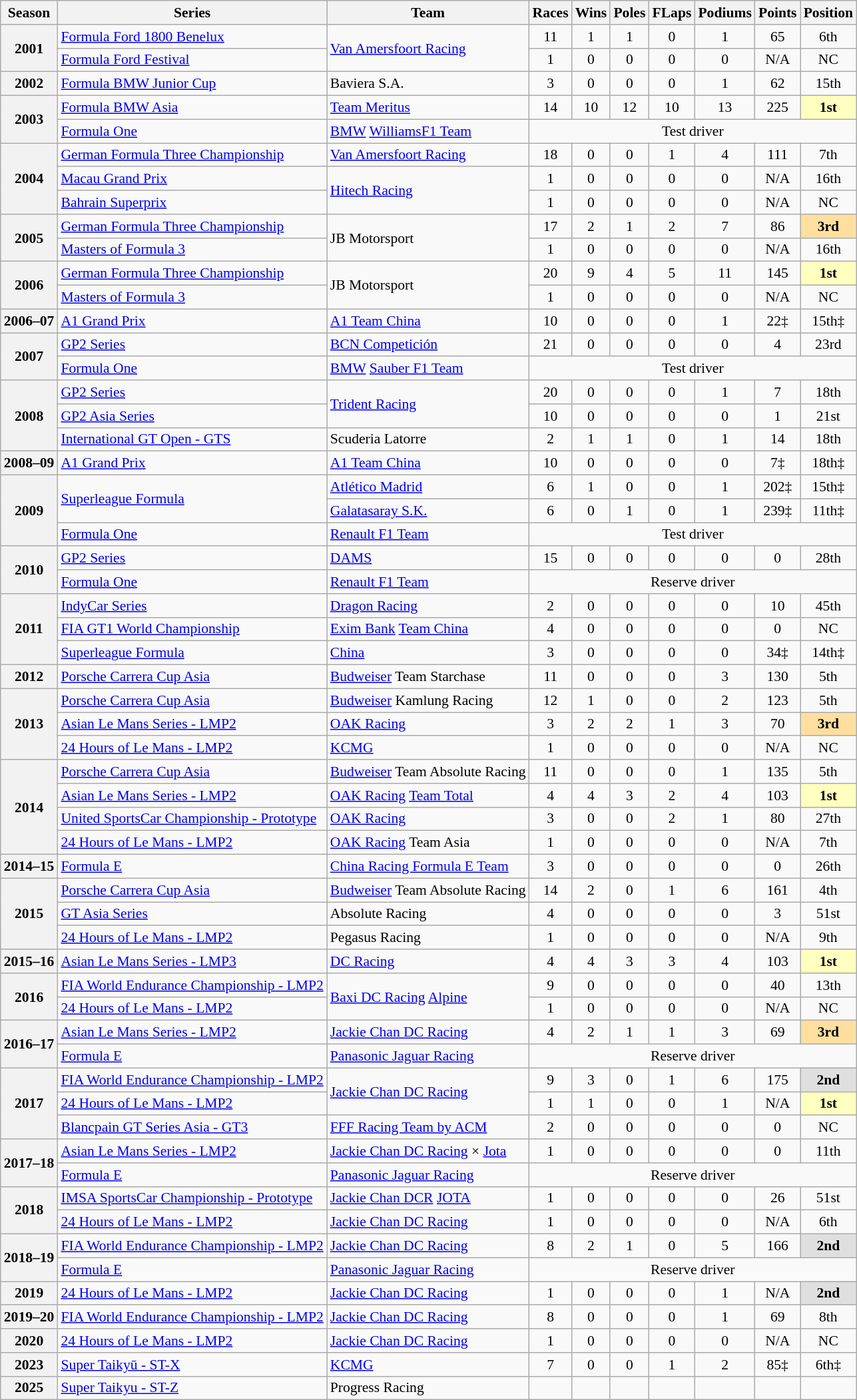<table class="wikitable" style="font-size: 90%; text-align:center">
<tr>
<th>Season</th>
<th>Series</th>
<th>Team</th>
<th>Races</th>
<th>Wins</th>
<th>Poles</th>
<th>FLaps</th>
<th>Podiums</th>
<th>Points</th>
<th>Position</th>
</tr>
<tr>
<th rowspan="2">2001</th>
<td align="left"><a href='#'>Formula Ford 1800 Benelux</a></td>
<td rowspan="2" align="left"><a href='#'>Van Amersfoort Racing</a></td>
<td>11</td>
<td>1</td>
<td>1</td>
<td>0</td>
<td>1</td>
<td>65</td>
<td>6th</td>
</tr>
<tr>
<td align="left"><a href='#'>Formula Ford Festival</a></td>
<td>1</td>
<td>0</td>
<td>0</td>
<td>0</td>
<td>0</td>
<td>N/A</td>
<td>NC</td>
</tr>
<tr>
<th>2002</th>
<td align="left"><a href='#'>Formula BMW Junior Cup</a></td>
<td align="left">Baviera S.A.</td>
<td>3</td>
<td>0</td>
<td>0</td>
<td>0</td>
<td>1</td>
<td>62</td>
<td>15th</td>
</tr>
<tr>
<th rowspan="2">2003</th>
<td align="left"><a href='#'>Formula BMW Asia</a></td>
<td align="left"><a href='#'>Team Meritus</a></td>
<td>14</td>
<td>10</td>
<td>12</td>
<td>10</td>
<td>13</td>
<td>225</td>
<td style="background:#FFFFBF;"><strong>1st</strong></td>
</tr>
<tr>
<td align="left"><a href='#'>Formula One</a></td>
<td align="left"><a href='#'>BMW</a> <a href='#'>WilliamsF1 Team</a></td>
<td colspan="7">Test driver</td>
</tr>
<tr>
<th rowspan="3">2004</th>
<td align="left"><a href='#'>German Formula Three Championship</a></td>
<td align="left"><a href='#'>Van Amersfoort Racing</a></td>
<td>18</td>
<td>0</td>
<td>0</td>
<td>1</td>
<td>4</td>
<td>111</td>
<td>7th</td>
</tr>
<tr>
<td align="left"><a href='#'>Macau Grand Prix</a></td>
<td rowspan="2" align="left"><a href='#'>Hitech Racing</a></td>
<td>1</td>
<td>0</td>
<td>0</td>
<td>0</td>
<td>0</td>
<td>N/A</td>
<td>16th</td>
</tr>
<tr>
<td align="left"><a href='#'>Bahrain Superprix</a></td>
<td>1</td>
<td>0</td>
<td>0</td>
<td>0</td>
<td>0</td>
<td>N/A</td>
<td>NC</td>
</tr>
<tr>
<th rowspan="2">2005</th>
<td align="left"><a href='#'>German Formula Three Championship</a></td>
<td rowspan="2" align="left">JB Motorsport</td>
<td>17</td>
<td>2</td>
<td>1</td>
<td>2</td>
<td>7</td>
<td>86</td>
<td style="background:#FFDF9F;"><strong>3rd</strong></td>
</tr>
<tr>
<td align="left"><a href='#'>Masters of Formula 3</a></td>
<td>1</td>
<td>0</td>
<td>0</td>
<td>0</td>
<td>0</td>
<td>N/A</td>
<td>16th</td>
</tr>
<tr>
<th rowspan="2">2006</th>
<td align="left"><a href='#'>German Formula Three Championship</a></td>
<td rowspan="2" align="left">JB Motorsport</td>
<td>20</td>
<td>9</td>
<td>4</td>
<td>5</td>
<td>11</td>
<td>145</td>
<td style="background:#FFFFBF;"><strong>1st</strong></td>
</tr>
<tr>
<td align="left"><a href='#'>Masters of Formula 3</a></td>
<td>1</td>
<td>0</td>
<td>0</td>
<td>0</td>
<td>0</td>
<td>N/A</td>
<td>NC</td>
</tr>
<tr>
<th>2006–07</th>
<td align="left"><a href='#'>A1 Grand Prix</a></td>
<td align="left"><a href='#'>A1 Team China</a></td>
<td>10</td>
<td>0</td>
<td>0</td>
<td>0</td>
<td>1</td>
<td>22‡</td>
<td>15th‡</td>
</tr>
<tr>
<th rowspan="2">2007</th>
<td align="left"><a href='#'>GP2 Series</a></td>
<td align="left"><a href='#'>BCN Competición</a></td>
<td>21</td>
<td>0</td>
<td>0</td>
<td>0</td>
<td>0</td>
<td>4</td>
<td>23rd</td>
</tr>
<tr>
<td align="left"><a href='#'>Formula One</a></td>
<td align="left"><a href='#'>BMW</a> <a href='#'>Sauber F1 Team</a></td>
<td colspan="7">Test driver</td>
</tr>
<tr>
<th rowspan="3">2008</th>
<td align="left"><a href='#'>GP2 Series</a></td>
<td rowspan="2" align="left"><a href='#'>Trident Racing</a></td>
<td>20</td>
<td>0</td>
<td>0</td>
<td>0</td>
<td>1</td>
<td>7</td>
<td>18th</td>
</tr>
<tr>
<td align="left"><a href='#'>GP2 Asia Series</a></td>
<td>10</td>
<td>0</td>
<td>0</td>
<td>0</td>
<td>0</td>
<td>1</td>
<td>21st</td>
</tr>
<tr>
<td align="left"><a href='#'>International GT Open - GTS</a></td>
<td align="left">Scuderia Latorre</td>
<td>2</td>
<td>1</td>
<td>1</td>
<td>0</td>
<td>1</td>
<td>14</td>
<td>18th</td>
</tr>
<tr>
<th>2008–09</th>
<td align="left"><a href='#'>A1 Grand Prix</a></td>
<td align="left"><a href='#'>A1 Team China</a></td>
<td>10</td>
<td>0</td>
<td>0</td>
<td>0</td>
<td>0</td>
<td>7‡</td>
<td>18th‡</td>
</tr>
<tr>
<th rowspan="3">2009</th>
<td rowspan="2" align="left"><a href='#'>Superleague Formula</a></td>
<td align="left"><a href='#'>Atlético Madrid</a></td>
<td>6</td>
<td>1</td>
<td>0</td>
<td>0</td>
<td>1</td>
<td>202‡</td>
<td>15th‡</td>
</tr>
<tr>
<td align="left"><a href='#'>Galatasaray S.K.</a></td>
<td>6</td>
<td>0</td>
<td>1</td>
<td>0</td>
<td>1</td>
<td>239‡</td>
<td>11th‡</td>
</tr>
<tr>
<td align="left"><a href='#'>Formula One</a></td>
<td align="left"><a href='#'>Renault F1 Team</a></td>
<td colspan="7">Test driver</td>
</tr>
<tr>
<th rowspan="2">2010</th>
<td align="left"><a href='#'>GP2 Series</a></td>
<td align="left"><a href='#'>DAMS</a></td>
<td>15</td>
<td>0</td>
<td>0</td>
<td>0</td>
<td>0</td>
<td>0</td>
<td>28th</td>
</tr>
<tr>
<td align="left"><a href='#'>Formula One</a></td>
<td align="left"><a href='#'>Renault F1 Team</a></td>
<td colspan="7">Reserve driver</td>
</tr>
<tr>
<th rowspan="3">2011</th>
<td align="left"><a href='#'>IndyCar Series</a></td>
<td align="left"><a href='#'>Dragon Racing</a></td>
<td>2</td>
<td>0</td>
<td>0</td>
<td>0</td>
<td>0</td>
<td>10</td>
<td>45th</td>
</tr>
<tr>
<td align="left"><a href='#'>FIA GT1 World Championship</a></td>
<td align="left"><a href='#'>Exim Bank</a> <a href='#'>Team China</a></td>
<td>4</td>
<td>0</td>
<td>0</td>
<td>0</td>
<td>0</td>
<td>0</td>
<td>NC</td>
</tr>
<tr>
<td align="left"><a href='#'>Superleague Formula</a></td>
<td align="left"><a href='#'>China</a></td>
<td>3</td>
<td>0</td>
<td>0</td>
<td>0</td>
<td>0</td>
<td>34‡</td>
<td>14th‡</td>
</tr>
<tr>
<th>2012</th>
<td align="left"><a href='#'>Porsche Carrera Cup Asia</a></td>
<td align="left"><a href='#'>Budweiser</a> Team Starchase</td>
<td>11</td>
<td>0</td>
<td>0</td>
<td>0</td>
<td>3</td>
<td>130</td>
<td>5th</td>
</tr>
<tr>
<th rowspan="3">2013</th>
<td align="left"><a href='#'>Porsche Carrera Cup Asia</a></td>
<td align="left"><a href='#'>Budweiser</a> Kamlung Racing</td>
<td>12</td>
<td>1</td>
<td>0</td>
<td>0</td>
<td>2</td>
<td>123</td>
<td>5th</td>
</tr>
<tr>
<td align="left"><a href='#'>Asian Le Mans Series - LMP2</a></td>
<td align="left"><a href='#'>OAK Racing</a></td>
<td>3</td>
<td>2</td>
<td>2</td>
<td>1</td>
<td>3</td>
<td>70</td>
<td style="background:#FFDF9F;"><strong>3rd</strong></td>
</tr>
<tr>
<td align="left"><a href='#'>24 Hours of Le Mans - LMP2</a></td>
<td align="left"><a href='#'>KCMG</a></td>
<td>1</td>
<td>0</td>
<td>0</td>
<td>0</td>
<td>0</td>
<td>N/A</td>
<td>NC</td>
</tr>
<tr>
<th rowspan="4">2014</th>
<td align="left"><a href='#'>Porsche Carrera Cup Asia</a></td>
<td align="left"><a href='#'>Budweiser</a> Team Absolute Racing</td>
<td>11</td>
<td>0</td>
<td>0</td>
<td>0</td>
<td>1</td>
<td>135</td>
<td>5th</td>
</tr>
<tr>
<td align="left"><a href='#'>Asian Le Mans Series - LMP2</a></td>
<td align="left"><a href='#'>OAK Racing</a> <a href='#'>Team Total</a></td>
<td>4</td>
<td>4</td>
<td>3</td>
<td>2</td>
<td>4</td>
<td>103</td>
<td style="background:#FFFFBF;"><strong>1st</strong></td>
</tr>
<tr>
<td align="left"><a href='#'>United SportsCar Championship - Prototype</a></td>
<td align="left"><a href='#'>OAK Racing</a></td>
<td>3</td>
<td>0</td>
<td>0</td>
<td>2</td>
<td>1</td>
<td>80</td>
<td>27th</td>
</tr>
<tr>
<td align="left"><a href='#'>24 Hours of Le Mans - LMP2</a></td>
<td align="left"><a href='#'>OAK Racing</a> Team Asia</td>
<td>1</td>
<td>0</td>
<td>0</td>
<td>0</td>
<td>0</td>
<td>N/A</td>
<td>7th</td>
</tr>
<tr>
<th>2014–15</th>
<td align="left"><a href='#'>Formula E</a></td>
<td align="left"><a href='#'>China Racing Formula E Team</a></td>
<td>3</td>
<td>0</td>
<td>0</td>
<td>0</td>
<td>0</td>
<td>0</td>
<td>26th</td>
</tr>
<tr>
<th rowspan="3">2015</th>
<td align="left"><a href='#'>Porsche Carrera Cup Asia</a></td>
<td align="left"><a href='#'>Budweiser</a> Team Absolute Racing</td>
<td>14</td>
<td>2</td>
<td>0</td>
<td>1</td>
<td>6</td>
<td>161</td>
<td>4th</td>
</tr>
<tr>
<td align="left"><a href='#'>GT Asia Series</a></td>
<td align="left">Absolute Racing</td>
<td>4</td>
<td>0</td>
<td>0</td>
<td>0</td>
<td>0</td>
<td>3</td>
<td>51st</td>
</tr>
<tr>
<td align="left"><a href='#'>24 Hours of Le Mans - LMP2</a></td>
<td align="left">Pegasus Racing</td>
<td>1</td>
<td>0</td>
<td>0</td>
<td>0</td>
<td>0</td>
<td>N/A</td>
<td>9th</td>
</tr>
<tr>
<th>2015–16</th>
<td align="left"><a href='#'>Asian Le Mans Series - LMP3</a></td>
<td align="left"><a href='#'>DC Racing</a></td>
<td>4</td>
<td>4</td>
<td>3</td>
<td>3</td>
<td>4</td>
<td>103</td>
<td style="background:#FFFFBF;"><strong>1st</strong></td>
</tr>
<tr>
<th rowspan="2">2016</th>
<td align="left"><a href='#'>FIA World Endurance Championship - LMP2</a></td>
<td rowspan="2" align="left"><a href='#'>Baxi DC Racing</a> <a href='#'>Alpine</a></td>
<td>9</td>
<td>0</td>
<td>0</td>
<td>0</td>
<td>0</td>
<td>40</td>
<td>13th</td>
</tr>
<tr>
<td align="left"><a href='#'>24 Hours of Le Mans - LMP2</a></td>
<td>1</td>
<td>0</td>
<td>0</td>
<td>0</td>
<td>0</td>
<td>N/A</td>
<td>NC</td>
</tr>
<tr>
<th rowspan="2">2016–17</th>
<td align="left"><a href='#'>Asian Le Mans Series - LMP2</a></td>
<td align="left"><a href='#'>Jackie Chan DC Racing</a></td>
<td>4</td>
<td>2</td>
<td>1</td>
<td>1</td>
<td>3</td>
<td>69</td>
<td style="background:#FFDF9F;"><strong>3rd</strong></td>
</tr>
<tr>
<td align="left"><a href='#'>Formula E</a></td>
<td align="left"><a href='#'>Panasonic Jaguar Racing</a></td>
<td colspan="7">Reserve driver</td>
</tr>
<tr>
<th rowspan="3">2017</th>
<td align="left"><a href='#'>FIA World Endurance Championship - LMP2</a></td>
<td rowspan="2" align="left"><a href='#'>Jackie Chan DC Racing</a></td>
<td>9</td>
<td>3</td>
<td>0</td>
<td>1</td>
<td>6</td>
<td>175</td>
<td style="background:#DFDFDF;"><strong>2nd</strong></td>
</tr>
<tr>
<td align="left"><a href='#'>24 Hours of Le Mans - LMP2</a></td>
<td>1</td>
<td>1</td>
<td>0</td>
<td>0</td>
<td>1</td>
<td>N/A</td>
<td style="background:#FFFFBF;"><strong>1st</strong></td>
</tr>
<tr>
<td align="left"><a href='#'>Blancpain GT Series Asia - GT3</a></td>
<td align="left"><a href='#'>FFF Racing Team by ACM</a></td>
<td>2</td>
<td>0</td>
<td>0</td>
<td>0</td>
<td>0</td>
<td>0</td>
<td>NC</td>
</tr>
<tr>
<th rowspan="2">2017–18</th>
<td align="left"><a href='#'>Asian Le Mans Series - LMP2</a></td>
<td align="left"><a href='#'>Jackie Chan DC Racing</a> × <a href='#'>Jota</a></td>
<td>1</td>
<td>0</td>
<td>0</td>
<td>0</td>
<td>0</td>
<td>0</td>
<td>11th</td>
</tr>
<tr>
<td align="left"><a href='#'>Formula E</a></td>
<td align="left"><a href='#'>Panasonic Jaguar Racing</a></td>
<td colspan="7">Reserve driver</td>
</tr>
<tr>
<th rowspan="2">2018</th>
<td align="left"><a href='#'>IMSA SportsCar Championship - Prototype</a></td>
<td align="left"><a href='#'>Jackie Chan DCR</a> <a href='#'>JOTA</a></td>
<td>1</td>
<td>0</td>
<td>0</td>
<td>0</td>
<td>0</td>
<td>26</td>
<td>51st</td>
</tr>
<tr>
<td align="left"><a href='#'>24 Hours of Le Mans - LMP2</a></td>
<td align="left"><a href='#'>Jackie Chan DC Racing</a></td>
<td>1</td>
<td>0</td>
<td>0</td>
<td>0</td>
<td>0</td>
<td>N/A</td>
<td>6th</td>
</tr>
<tr>
<th rowspan="2">2018–19</th>
<td align="left"><a href='#'>FIA World Endurance Championship - LMP2</a></td>
<td align="left"><a href='#'>Jackie Chan DC Racing</a></td>
<td>8</td>
<td>2</td>
<td>1</td>
<td>0</td>
<td>5</td>
<td>166</td>
<td style="background:#DFDFDF;"><strong>2nd</strong></td>
</tr>
<tr>
<td align="left"><a href='#'>Formula E</a></td>
<td align="left"><a href='#'>Panasonic Jaguar Racing</a></td>
<td colspan="7">Reserve driver</td>
</tr>
<tr>
<th>2019</th>
<td align="left"><a href='#'>24 Hours of Le Mans - LMP2</a></td>
<td align="left"><a href='#'>Jackie Chan DC Racing</a></td>
<td>1</td>
<td>0</td>
<td>0</td>
<td>0</td>
<td>1</td>
<td>N/A</td>
<td style="background:#DFDFDF;"><strong>2nd</strong></td>
</tr>
<tr>
<th>2019–20</th>
<td align="left"><a href='#'>FIA World Endurance Championship - LMP2</a></td>
<td align="left"><a href='#'>Jackie Chan DC Racing</a></td>
<td>8</td>
<td>0</td>
<td>0</td>
<td>0</td>
<td>1</td>
<td>69</td>
<td>8th</td>
</tr>
<tr>
<th>2020</th>
<td align="left"><a href='#'>24 Hours of Le Mans - LMP2</a></td>
<td align="left"><a href='#'>Jackie Chan DC Racing</a></td>
<td>1</td>
<td>0</td>
<td>0</td>
<td>0</td>
<td>0</td>
<td>N/A</td>
<td>NC</td>
</tr>
<tr>
<th>2023</th>
<td align="left"><a href='#'>Super Taikyū - ST-X</a></td>
<td align="left"><a href='#'>KCMG</a></td>
<td>7</td>
<td>0</td>
<td>0</td>
<td>1</td>
<td>2</td>
<td>85‡</td>
<td>6th‡</td>
</tr>
<tr>
<th>2025</th>
<td align="left"><a href='#'>Super Taikyu - ST-Z</a></td>
<td align="left">Progress Racing</td>
<td></td>
<td></td>
<td></td>
<td></td>
<td></td>
<td></td>
<td></td>
</tr>
</table>
